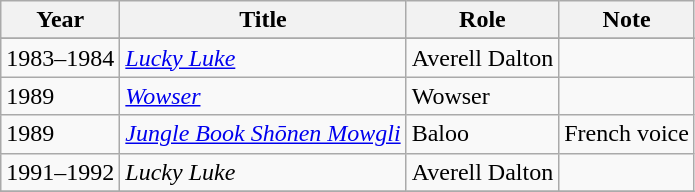<table class="wikitable sortable">
<tr>
<th>Year</th>
<th>Title</th>
<th>Role</th>
<th>Note</th>
</tr>
<tr>
</tr>
<tr>
<td>1983–1984</td>
<td><em><a href='#'>Lucky Luke</a></em></td>
<td>Averell Dalton</td>
<td></td>
</tr>
<tr>
<td>1989</td>
<td><em><a href='#'>Wowser</a></em></td>
<td>Wowser</td>
<td></td>
</tr>
<tr>
<td>1989</td>
<td><em><a href='#'>Jungle Book Shōnen Mowgli</a></em></td>
<td>Baloo</td>
<td>French voice</td>
</tr>
<tr>
<td>1991–1992</td>
<td><em>Lucky Luke</em></td>
<td>Averell Dalton</td>
<td></td>
</tr>
<tr>
</tr>
</table>
